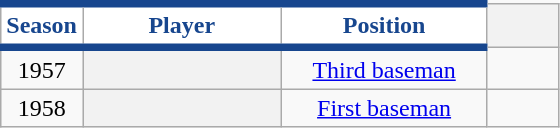<table class="wikitable sortable plainrowheaders" style="text-align:center">
<tr>
<th scope="col" style="background-color:#ffffff; border-top:#17468E 5px solid; border-bottom:#17468E 5px solid; color:#17468E">Season</th>
<th width="125px" scope="col" style="background-color:#ffffff; border-top:#17468E 5px solid; border-bottom:#17468E 5px solid; color:#17468E">Player</th>
<th width="130px" scope="col" style="background-color:#ffffff; border-top:#17468E 5px solid; border-bottom:#17468E 5px solid; color:#17468E">Position</th>
<th style="width:40px" class="unsortable" scope="col" style="background-color:#ffffff; border-top:#17468E 5px solid; border-bottom:#17468E 5px solid; color:#17468E"></th>
</tr>
<tr>
<td>1957</td>
<th scope="row" style="text-align:center"></th>
<td><a href='#'>Third baseman</a></td>
<td></td>
</tr>
<tr>
<td>1958</td>
<th scope="row" style="text-align:center"></th>
<td><a href='#'>First baseman</a></td>
<td></td>
</tr>
</table>
